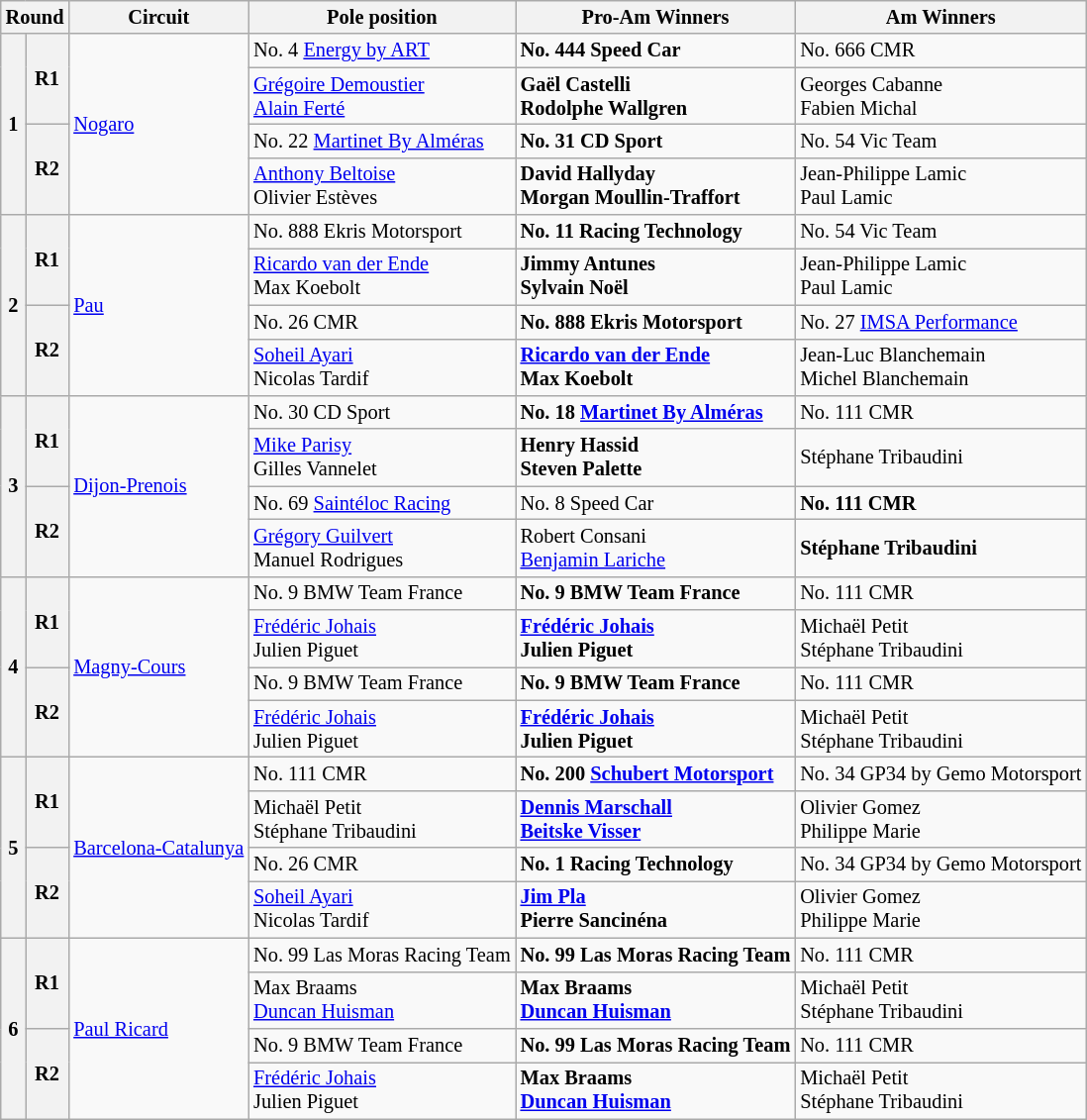<table class="wikitable" style="font-size: 85%;">
<tr>
<th colspan=2>Round</th>
<th>Circuit</th>
<th>Pole position</th>
<th>Pro-Am Winners</th>
<th>Am Winners</th>
</tr>
<tr>
<th rowspan=4>1</th>
<th rowspan=2>R1</th>
<td rowspan=4> <a href='#'>Nogaro</a></td>
<td> No. 4 <a href='#'>Energy by ART</a></td>
<td><strong> No. 444 Speed Car</strong></td>
<td> No. 666 CMR</td>
</tr>
<tr>
<td> <a href='#'>Grégoire Demoustier</a><br> <a href='#'>Alain Ferté</a></td>
<td><strong> Gaël Castelli<br> Rodolphe Wallgren</strong></td>
<td> Georges Cabanne<br> Fabien Michal</td>
</tr>
<tr>
<th rowspan=2>R2</th>
<td> No. 22 <a href='#'>Martinet By Alméras</a></td>
<td><strong> No. 31 CD Sport</strong></td>
<td> No. 54 Vic Team</td>
</tr>
<tr>
<td> <a href='#'>Anthony Beltoise</a><br> Olivier Estèves</td>
<td><strong> David Hallyday<br> Morgan Moullin-Traffort</strong></td>
<td> Jean-Philippe Lamic<br> Paul Lamic</td>
</tr>
<tr>
<th rowspan=4>2</th>
<th rowspan=2>R1</th>
<td rowspan=4> <a href='#'>Pau</a></td>
<td> No. 888 Ekris Motorsport</td>
<td><strong> No. 11 Racing Technology</strong></td>
<td> No. 54 Vic Team</td>
</tr>
<tr>
<td> <a href='#'>Ricardo van der Ende</a><br> Max Koebolt</td>
<td><strong> Jimmy Antunes<br> Sylvain Noël</strong></td>
<td> Jean-Philippe Lamic<br> Paul Lamic</td>
</tr>
<tr>
<th rowspan=2>R2</th>
<td> No. 26 CMR</td>
<td><strong> No. 888 Ekris Motorsport</strong></td>
<td> No. 27 <a href='#'>IMSA Performance</a></td>
</tr>
<tr>
<td> <a href='#'>Soheil Ayari</a><br> Nicolas Tardif</td>
<td><strong> <a href='#'>Ricardo van der Ende</a><br> Max Koebolt</strong></td>
<td> Jean-Luc Blanchemain<br> Michel Blanchemain</td>
</tr>
<tr>
<th rowspan=4>3</th>
<th rowspan=2>R1</th>
<td rowspan=4> <a href='#'>Dijon-Prenois</a></td>
<td> No. 30 CD Sport</td>
<td><strong> No. 18 <a href='#'>Martinet By Alméras</a></strong></td>
<td> No. 111 CMR</td>
</tr>
<tr>
<td> <a href='#'>Mike Parisy</a><br> Gilles Vannelet</td>
<td><strong> Henry Hassid<br> Steven Palette</strong></td>
<td> Stéphane Tribaudini</td>
</tr>
<tr>
<th rowspan=2>R2</th>
<td> No. 69 <a href='#'>Saintéloc Racing</a></td>
<td> No. 8 Speed Car</td>
<td><strong> No. 111 CMR</strong></td>
</tr>
<tr>
<td> <a href='#'>Grégory Guilvert</a><br> Manuel Rodrigues</td>
<td> Robert Consani<br> <a href='#'>Benjamin Lariche</a></td>
<td><strong> Stéphane Tribaudini</strong></td>
</tr>
<tr>
<th rowspan=4>4</th>
<th rowspan=2>R1</th>
<td rowspan=4> <a href='#'>Magny-Cours</a></td>
<td> No. 9 BMW Team France</td>
<td><strong> No. 9 BMW Team France</strong></td>
<td> No. 111 CMR</td>
</tr>
<tr>
<td> <a href='#'>Frédéric Johais</a><br> Julien Piguet</td>
<td><strong> <a href='#'>Frédéric Johais</a><br> Julien Piguet</strong></td>
<td> Michaël Petit<br> Stéphane Tribaudini</td>
</tr>
<tr>
<th rowspan=2>R2</th>
<td> No. 9 BMW Team France</td>
<td><strong> No. 9 BMW Team France</strong></td>
<td> No. 111 CMR</td>
</tr>
<tr>
<td> <a href='#'>Frédéric Johais</a><br> Julien Piguet</td>
<td><strong> <a href='#'>Frédéric Johais</a><br> Julien Piguet</strong></td>
<td> Michaël Petit<br> Stéphane Tribaudini</td>
</tr>
<tr>
<th rowspan=4>5</th>
<th rowspan=2>R1</th>
<td rowspan=4> <a href='#'>Barcelona-Catalunya</a></td>
<td> No. 111 CMR</td>
<td><strong> No. 200 <a href='#'>Schubert Motorsport</a></strong></td>
<td> No. 34 GP34 by Gemo Motorsport</td>
</tr>
<tr>
<td> Michaël Petit<br> Stéphane Tribaudini</td>
<td><strong> <a href='#'>Dennis Marschall</a><br> <a href='#'>Beitske Visser</a></strong></td>
<td> Olivier Gomez<br> Philippe Marie</td>
</tr>
<tr>
<th rowspan=2>R2</th>
<td> No. 26 CMR</td>
<td><strong> No. 1 Racing Technology</strong></td>
<td> No. 34 GP34 by Gemo Motorsport</td>
</tr>
<tr>
<td> <a href='#'>Soheil Ayari</a><br> Nicolas Tardif</td>
<td><strong> <a href='#'>Jim Pla</a><br> Pierre Sancinéna</strong></td>
<td> Olivier Gomez<br> Philippe Marie</td>
</tr>
<tr>
<th rowspan=4>6</th>
<th rowspan=2>R1</th>
<td rowspan=4> <a href='#'>Paul Ricard</a></td>
<td> No. 99 Las Moras Racing Team</td>
<td><strong> No. 99 Las Moras Racing Team</strong></td>
<td> No. 111 CMR</td>
</tr>
<tr>
<td> Max Braams<br> <a href='#'>Duncan Huisman</a></td>
<td><strong> Max Braams<br> <a href='#'>Duncan Huisman</a></strong></td>
<td> Michaël Petit<br> Stéphane Tribaudini</td>
</tr>
<tr>
<th rowspan=2>R2</th>
<td> No. 9 BMW Team France</td>
<td><strong> No. 99 Las Moras Racing Team</strong></td>
<td> No. 111 CMR</td>
</tr>
<tr>
<td> <a href='#'>Frédéric Johais</a><br> Julien Piguet</td>
<td><strong> Max Braams<br> <a href='#'>Duncan Huisman</a></strong></td>
<td> Michaël Petit<br> Stéphane Tribaudini</td>
</tr>
</table>
